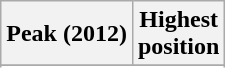<table class="wikitable sortable">
<tr>
<th align="left">Peak (2012)</th>
<th align="left">Highest<br>position</th>
</tr>
<tr>
</tr>
<tr>
</tr>
</table>
